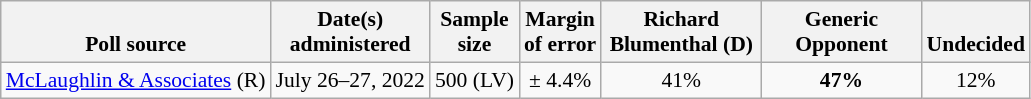<table class="wikitable" style="font-size:90%;text-align:center;">
<tr style="vertical-align:bottom">
<th>Poll source</th>
<th>Date(s)<br>administered</th>
<th>Sample<br>size</th>
<th>Margin<br>of error</th>
<th style="width:100px;">Richard<br>Blumenthal (D)</th>
<th style="width:100px;">Generic<br>Opponent</th>
<th>Undecided</th>
</tr>
<tr>
<td style="text-align:left;"><a href='#'>McLaughlin & Associates</a> (R)</td>
<td>July 26–27, 2022</td>
<td>500 (LV)</td>
<td>± 4.4%</td>
<td>41%</td>
<td><strong>47%</strong></td>
<td>12%</td>
</tr>
</table>
